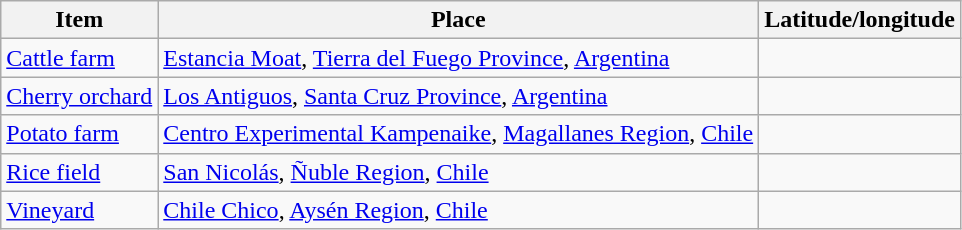<table class="wikitable"  font-size:95%;">
<tr>
<th>Item</th>
<th>Place</th>
<th>Latitude/longitude</th>
</tr>
<tr>
<td><a href='#'>Cattle farm</a></td>
<td><a href='#'>Estancia Moat</a>, <a href='#'>Tierra del Fuego Province</a>, <a href='#'>Argentina</a></td>
<td></td>
</tr>
<tr>
<td><a href='#'>Cherry orchard</a></td>
<td><a href='#'>Los Antiguos</a>, <a href='#'>Santa Cruz Province</a>, <a href='#'>Argentina</a></td>
<td></td>
</tr>
<tr>
<td><a href='#'>Potato farm</a></td>
<td><a href='#'>Centro Experimental Kampenaike</a>, <a href='#'>Magallanes Region</a>, <a href='#'>Chile</a></td>
<td></td>
</tr>
<tr>
<td><a href='#'>Rice field</a></td>
<td><a href='#'>San Nicolás</a>, <a href='#'>Ñuble Region</a>, <a href='#'>Chile</a></td>
<td></td>
</tr>
<tr>
<td><a href='#'>Vineyard</a></td>
<td><a href='#'>Chile Chico</a>, <a href='#'>Aysén Region</a>, <a href='#'>Chile</a></td>
<td></td>
</tr>
</table>
